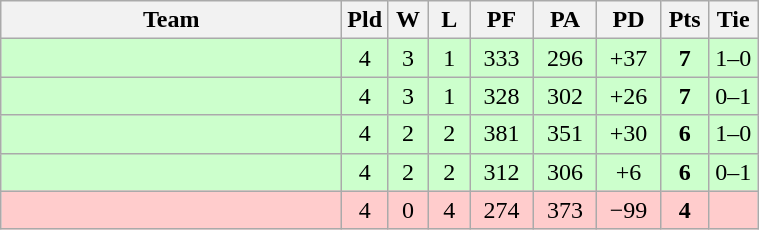<table class=wikitable style="text-align:center">
<tr>
<th width=220>Team</th>
<th width=20>Pld</th>
<th width=20>W</th>
<th width=20>L</th>
<th width=35>PF</th>
<th width=35>PA</th>
<th width=35>PD</th>
<th width=25>Pts</th>
<th width=25>Tie</th>
</tr>
<tr bgcolor=#ccffcc>
<td align=left></td>
<td>4</td>
<td>3</td>
<td>1</td>
<td>333</td>
<td>296</td>
<td>+37</td>
<td><strong>7</strong></td>
<td>1–0</td>
</tr>
<tr bgcolor=#ccffcc>
<td align=left></td>
<td>4</td>
<td>3</td>
<td>1</td>
<td>328</td>
<td>302</td>
<td>+26</td>
<td><strong>7</strong></td>
<td>0–1</td>
</tr>
<tr bgcolor=#ccffcc>
<td align=left></td>
<td>4</td>
<td>2</td>
<td>2</td>
<td>381</td>
<td>351</td>
<td>+30</td>
<td><strong>6</strong></td>
<td>1–0</td>
</tr>
<tr bgcolor=#ccffcc>
<td align=left></td>
<td>4</td>
<td>2</td>
<td>2</td>
<td>312</td>
<td>306</td>
<td>+6</td>
<td><strong>6</strong></td>
<td>0–1</td>
</tr>
<tr bgcolor=#ffcccc>
<td align=left></td>
<td>4</td>
<td>0</td>
<td>4</td>
<td>274</td>
<td>373</td>
<td>−99</td>
<td><strong>4</strong></td>
<td></td>
</tr>
</table>
